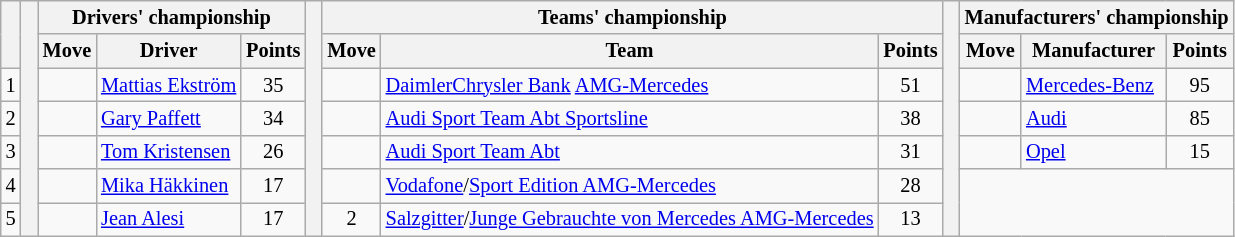<table class="wikitable" style="font-size:85%;">
<tr>
<th rowspan="2"></th>
<th rowspan="7" style="width:5px;"></th>
<th colspan="3">Drivers' championship</th>
<th rowspan="7" style="width:5px;"></th>
<th colspan="3" nowrap>Teams' championship</th>
<th rowspan="7" style="width:5px;"></th>
<th colspan="3" nowrap>Manufacturers' championship</th>
</tr>
<tr>
<th>Move</th>
<th>Driver</th>
<th>Points</th>
<th>Move</th>
<th>Team</th>
<th>Points</th>
<th>Move</th>
<th>Manufacturer</th>
<th>Points</th>
</tr>
<tr>
<td align="center">1</td>
<td align="center"></td>
<td> <a href='#'>Mattias Ekström</a></td>
<td align="center">35</td>
<td align="center"></td>
<td> <a href='#'>DaimlerChrysler Bank</a> <a href='#'>AMG-Mercedes</a></td>
<td align="center">51</td>
<td align="center"></td>
<td> <a href='#'>Mercedes-Benz</a></td>
<td align="center">95</td>
</tr>
<tr>
<td align="center">2</td>
<td align="center"></td>
<td> <a href='#'>Gary Paffett</a></td>
<td align="center">34</td>
<td align="center"></td>
<td> <a href='#'>Audi Sport Team Abt Sportsline</a></td>
<td align="center">38</td>
<td align="center"></td>
<td> <a href='#'>Audi</a></td>
<td align="center">85</td>
</tr>
<tr>
<td align="center">3</td>
<td align="center"></td>
<td> <a href='#'>Tom Kristensen</a></td>
<td align="center">26</td>
<td align="center"></td>
<td> <a href='#'>Audi Sport Team Abt</a></td>
<td align="center">31</td>
<td align="center"></td>
<td> <a href='#'>Opel</a></td>
<td align="center">15</td>
</tr>
<tr>
<td align="center">4</td>
<td align="center"></td>
<td> <a href='#'>Mika Häkkinen</a></td>
<td align="center">17</td>
<td align="center"></td>
<td> <a href='#'>Vodafone</a>/<a href='#'>Sport Edition AMG-Mercedes</a></td>
<td align="center">28</td>
</tr>
<tr>
<td align="center">5</td>
<td align="center"></td>
<td> <a href='#'>Jean Alesi</a></td>
<td align="center">17</td>
<td align="center"> 2</td>
<td> <a href='#'>Salzgitter</a>/<a href='#'>Junge Gebrauchte von Mercedes AMG-Mercedes</a></td>
<td align="center">13</td>
</tr>
</table>
